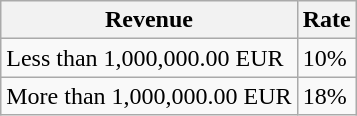<table class="wikitable">
<tr>
<th>Revenue</th>
<th>Rate</th>
</tr>
<tr>
<td>Less than 1,000,000.00 EUR</td>
<td>10%</td>
</tr>
<tr>
<td>More than 1,000,000.00 EUR</td>
<td>18%</td>
</tr>
</table>
